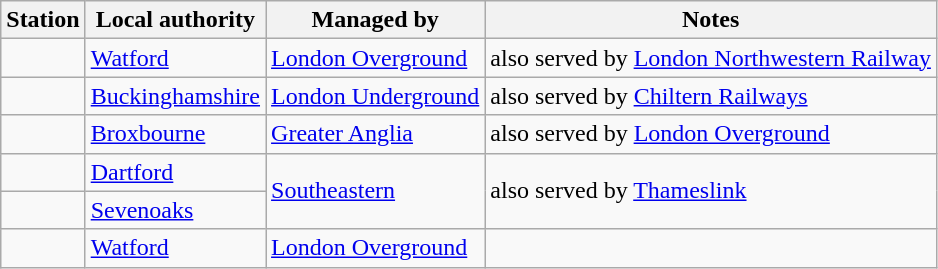<table class="wikitable sortable">
<tr>
<th>Station</th>
<th>Local authority</th>
<th>Managed by</th>
<th>Notes</th>
</tr>
<tr>
<td></td>
<td><a href='#'>Watford</a></td>
<td><a href='#'>London Overground</a></td>
<td>also served by <a href='#'>London Northwestern Railway</a></td>
</tr>
<tr>
<td></td>
<td><a href='#'>Buckinghamshire</a></td>
<td><a href='#'>London Underground</a></td>
<td>also served by <a href='#'>Chiltern Railways</a></td>
</tr>
<tr>
<td></td>
<td><a href='#'>Broxbourne</a></td>
<td><a href='#'>Greater Anglia</a></td>
<td>also served by <a href='#'>London Overground</a></td>
</tr>
<tr>
<td></td>
<td><a href='#'>Dartford</a></td>
<td rowspan="2"><a href='#'>Southeastern</a></td>
<td rowspan="2">also served by <a href='#'>Thameslink</a></td>
</tr>
<tr>
<td></td>
<td><a href='#'>Sevenoaks</a></td>
</tr>
<tr>
<td></td>
<td><a href='#'>Watford</a></td>
<td><a href='#'>London Overground</a></td>
<td></td>
</tr>
</table>
